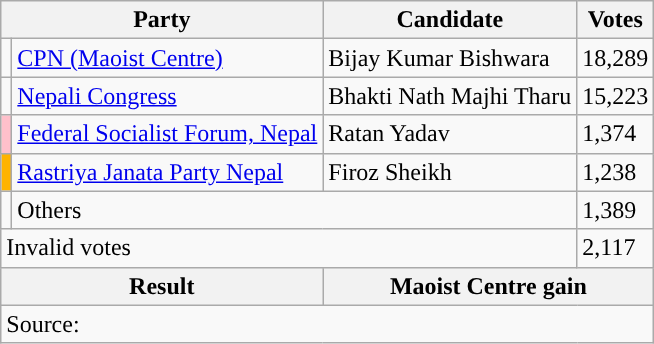<table class="wikitable">
<tr>
<th colspan="2">Party</th>
<th>Candidate</th>
<th>Votes</th>
</tr>
<tr>
<td style="background-color:"></td>
<td><a href='#'>CPN (Maoist Centre)</a></td>
<td>Bijay Kumar Bishwara</td>
<td>18,289</td>
</tr>
<tr>
<td style="background-color:"></td>
<td><a href='#'>Nepali Congress</a></td>
<td>Bhakti Nath Majhi Tharu</td>
<td>15,223</td>
</tr>
<tr>
<td style="background-color:pink"></td>
<td><a href='#'>Federal Socialist Forum, Nepal</a></td>
<td>Ratan Yadav</td>
<td>1,374</td>
</tr>
<tr>
<td style="background-color:#ffb300"></td>
<td><a href='#'>Rastriya Janata Party Nepal</a></td>
<td>Firoz Sheikh</td>
<td>1,238</td>
</tr>
<tr>
<td></td>
<td colspan="2">Others</td>
<td>1,389</td>
</tr>
<tr>
<td colspan="3">Invalid votes</td>
<td>2,117</td>
</tr>
<tr>
<th colspan="2">Result</th>
<th colspan="2">Maoist Centre gain</th>
</tr>
<tr>
<td colspan="4">Source: </td>
</tr>
</table>
